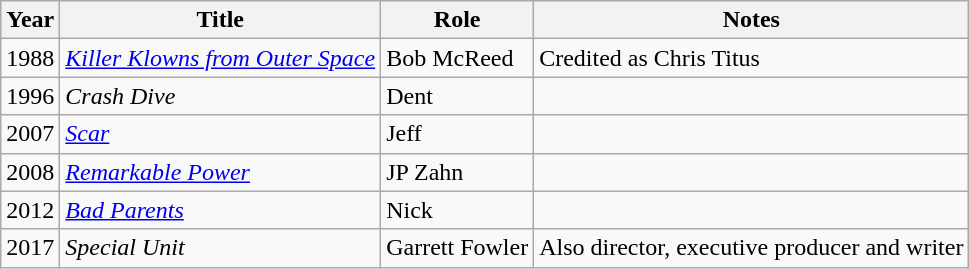<table class="wikitable sortable">
<tr>
<th>Year</th>
<th>Title</th>
<th>Role</th>
<th class="unsortable">Notes</th>
</tr>
<tr>
<td>1988</td>
<td><em><a href='#'>Killer Klowns from Outer Space</a></em></td>
<td>Bob McReed</td>
<td>Credited as Chris Titus</td>
</tr>
<tr>
<td>1996</td>
<td><em>Crash Dive</em></td>
<td>Dent</td>
<td></td>
</tr>
<tr>
<td>2007</td>
<td><em><a href='#'>Scar</a></em></td>
<td>Jeff</td>
<td></td>
</tr>
<tr>
<td>2008</td>
<td><em><a href='#'>Remarkable Power</a></em></td>
<td>JP Zahn</td>
<td></td>
</tr>
<tr>
<td>2012</td>
<td><em><a href='#'>Bad Parents</a></em></td>
<td>Nick</td>
<td></td>
</tr>
<tr>
<td>2017</td>
<td><em>Special Unit</em></td>
<td>Garrett Fowler</td>
<td>Also director, executive producer and writer</td>
</tr>
</table>
